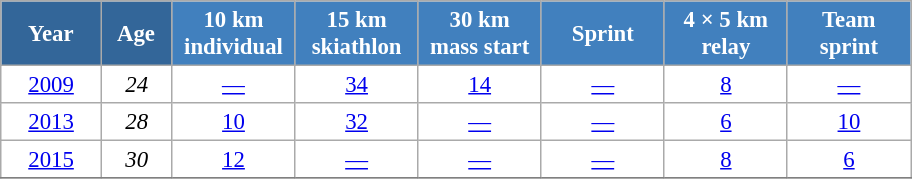<table class="wikitable" style="font-size:95%; text-align:center; border:grey solid 1px; border-collapse:collapse; background:#ffffff;">
<tr>
<th style="background-color:#369; color:white; width:60px;"> Year </th>
<th style="background-color:#369; color:white; width:40px;"> Age </th>
<th style="background-color:#4180be; color:white; width:75px;"> 10 km <br> individual </th>
<th style="background-color:#4180be; color:white; width:75px;"> 15 km <br> skiathlon </th>
<th style="background-color:#4180be; color:white; width:75px;"> 30 km <br> mass start </th>
<th style="background-color:#4180be; color:white; width:75px;"> Sprint </th>
<th style="background-color:#4180be; color:white; width:75px;"> 4 × 5 km <br> relay </th>
<th style="background-color:#4180be; color:white; width:75px;"> Team <br> sprint </th>
</tr>
<tr>
<td><a href='#'>2009</a></td>
<td><em>24</em></td>
<td><a href='#'>—</a></td>
<td><a href='#'>34</a></td>
<td><a href='#'>14</a></td>
<td><a href='#'>—</a></td>
<td><a href='#'>8</a></td>
<td><a href='#'>—</a></td>
</tr>
<tr>
<td><a href='#'>2013</a></td>
<td><em>28</em></td>
<td><a href='#'>10</a></td>
<td><a href='#'>32</a></td>
<td><a href='#'>—</a></td>
<td><a href='#'>—</a></td>
<td><a href='#'>6</a></td>
<td><a href='#'>10</a></td>
</tr>
<tr>
<td><a href='#'>2015</a></td>
<td><em>30</em></td>
<td><a href='#'>12</a></td>
<td><a href='#'>—</a></td>
<td><a href='#'>—</a></td>
<td><a href='#'>—</a></td>
<td><a href='#'>8</a></td>
<td><a href='#'>6</a></td>
</tr>
<tr>
</tr>
</table>
